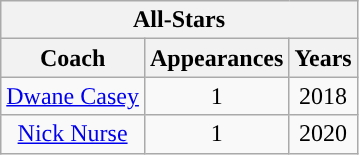<table class="wikitable" style="text-align:center">
<tr>
<th colspan="3">All-Stars</th>
</tr>
<tr>
<th>Coach</th>
<th>Appearances</th>
<th>Years</th>
</tr>
<tr>
<td><a href='#'>Dwane Casey</a></td>
<td>1</td>
<td>2018</td>
</tr>
<tr>
<td><a href='#'>Nick Nurse</a></td>
<td>1</td>
<td>2020</td>
</tr>
</table>
